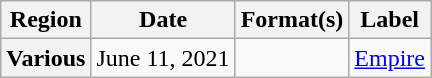<table class="wikitable plainrowheaders">
<tr>
<th scope="col">Region</th>
<th scope="col">Date</th>
<th scope="col">Format(s)</th>
<th scope="col">Label</th>
</tr>
<tr>
<th scope="row">Various</th>
<td>June 11, 2021</td>
<td></td>
<td><a href='#'>Empire</a></td>
</tr>
</table>
